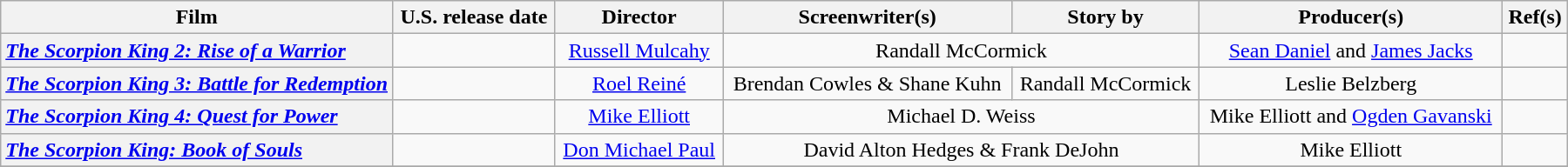<table class="wikitable plainrowheaders" width:99%;" style="text-align:center;">
<tr>
<th style="width:25%;">Film</th>
<th>U.S. release date</th>
<th>Director</th>
<th>Screenwriter(s)</th>
<th>Story by</th>
<th>Producer(s)</th>
<th>Ref(s)</th>
</tr>
<tr>
<th scope="row" style="text-align:left;"><em><a href='#'>The Scorpion King 2: Rise of a Warrior</a></em></th>
<td style="text-align:center;"></td>
<td><a href='#'>Russell Mulcahy</a></td>
<td colspan="2">Randall McCormick</td>
<td><a href='#'>Sean Daniel</a> and <a href='#'>James Jacks</a></td>
<td></td>
</tr>
<tr>
<th scope="row" style="text-align:left;"><em><a href='#'>The Scorpion King 3: Battle for Redemption</a></em></th>
<td style="text-align:center;"></td>
<td><a href='#'>Roel Reiné</a></td>
<td>Brendan Cowles & Shane Kuhn</td>
<td>Randall McCormick</td>
<td>Leslie Belzberg</td>
<td></td>
</tr>
<tr>
<th scope="row" style="text-align:left;"><em><a href='#'>The Scorpion King 4: Quest for Power</a></em></th>
<td style="text-align:center;"></td>
<td><a href='#'>Mike Elliott</a></td>
<td colspan="2">Michael D. Weiss</td>
<td>Mike Elliott and <a href='#'>Ogden Gavanski</a></td>
<td></td>
</tr>
<tr>
<th scope="row" style="text-align:left;"><em><a href='#'>The Scorpion King: Book of Souls</a></em></th>
<td style="text-align:center;"></td>
<td><a href='#'>Don Michael Paul</a></td>
<td colspan="2">David Alton Hedges & Frank DeJohn</td>
<td>Mike Elliott</td>
<td></td>
</tr>
<tr>
</tr>
</table>
